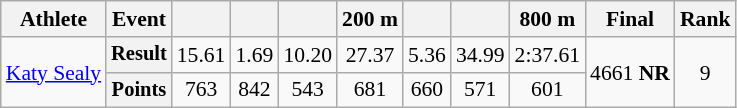<table class="wikitable" style="font-size:90%">
<tr>
<th>Athlete</th>
<th>Event</th>
<th></th>
<th></th>
<th></th>
<th>200 m</th>
<th></th>
<th></th>
<th>800 m</th>
<th>Final</th>
<th>Rank</th>
</tr>
<tr align=center>
<td rowspan=2 align=left><a href='#'>Katy Sealy</a></td>
<th style="font-size:95%">Result</th>
<td>15.61</td>
<td>1.69</td>
<td>10.20</td>
<td>27.37</td>
<td>5.36</td>
<td>34.99</td>
<td>2:37.61</td>
<td rowspan=2>4661 <strong>NR</strong></td>
<td rowspan=2>9</td>
</tr>
<tr align=center>
<th style="font-size:95%">Points</th>
<td>763</td>
<td>842</td>
<td>543</td>
<td>681</td>
<td>660</td>
<td>571</td>
<td>601</td>
</tr>
</table>
